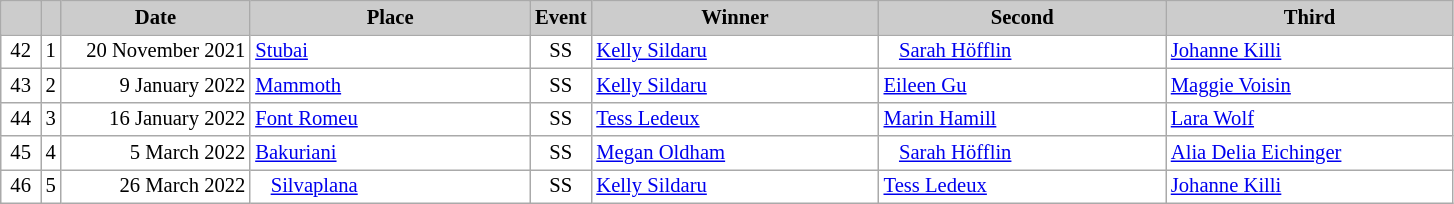<table class="wikitable plainrowheaders" style="background:#fff; font-size:86%; line-height:16px; border:grey solid 1px; border-collapse:collapse;">
<tr>
<th scope="col" style="background:#ccc; width:20px;"></th>
<th scope="col" style="background:#ccc; width=30 px;"></th>
<th scope="col" style="background:#ccc; width:120px;">Date</th>
<th scope="col" style="background:#ccc; width:180px;">Place</th>
<th scope="col" style="background:#ccc; width:15px;">Event</th>
<th scope="col" style="background:#ccc; width:185px;">Winner</th>
<th scope="col" style="background:#ccc; width:185px;">Second</th>
<th scope="col" style="background:#ccc; width:185px;">Third</th>
</tr>
<tr>
<td align="center">42</td>
<td align="center">1</td>
<td align="right">20 November 2021</td>
<td> <a href='#'>Stubai</a></td>
<td align="center">SS</td>
<td> <a href='#'>Kelly Sildaru</a></td>
<td>   <a href='#'>Sarah Höfflin</a></td>
<td> <a href='#'>Johanne Killi</a></td>
</tr>
<tr>
<td align="center">43</td>
<td align="center">2</td>
<td align="right">9 January 2022</td>
<td> <a href='#'>Mammoth</a></td>
<td align="center">SS</td>
<td> <a href='#'>Kelly Sildaru</a></td>
<td> <a href='#'>Eileen Gu</a></td>
<td> <a href='#'>Maggie Voisin</a></td>
</tr>
<tr>
<td align="center">44</td>
<td align="center">3</td>
<td align="right">16 January 2022</td>
<td> <a href='#'>Font Romeu</a></td>
<td align="center">SS</td>
<td> <a href='#'>Tess Ledeux</a></td>
<td> <a href='#'>Marin Hamill</a></td>
<td> <a href='#'>Lara Wolf</a></td>
</tr>
<tr>
<td align="center">45</td>
<td align="center">4</td>
<td align="right">5 March 2022</td>
<td> <a href='#'>Bakuriani</a></td>
<td align="center">SS</td>
<td> <a href='#'>Megan Oldham</a></td>
<td>   <a href='#'>Sarah Höfflin</a></td>
<td> <a href='#'>Alia Delia Eichinger</a></td>
</tr>
<tr>
<td align="center">46</td>
<td align="center">5</td>
<td align="right">26 March 2022</td>
<td>   <a href='#'>Silvaplana</a></td>
<td align="center">SS</td>
<td> <a href='#'>Kelly Sildaru</a></td>
<td> <a href='#'>Tess Ledeux</a></td>
<td> <a href='#'>Johanne Killi</a></td>
</tr>
</table>
